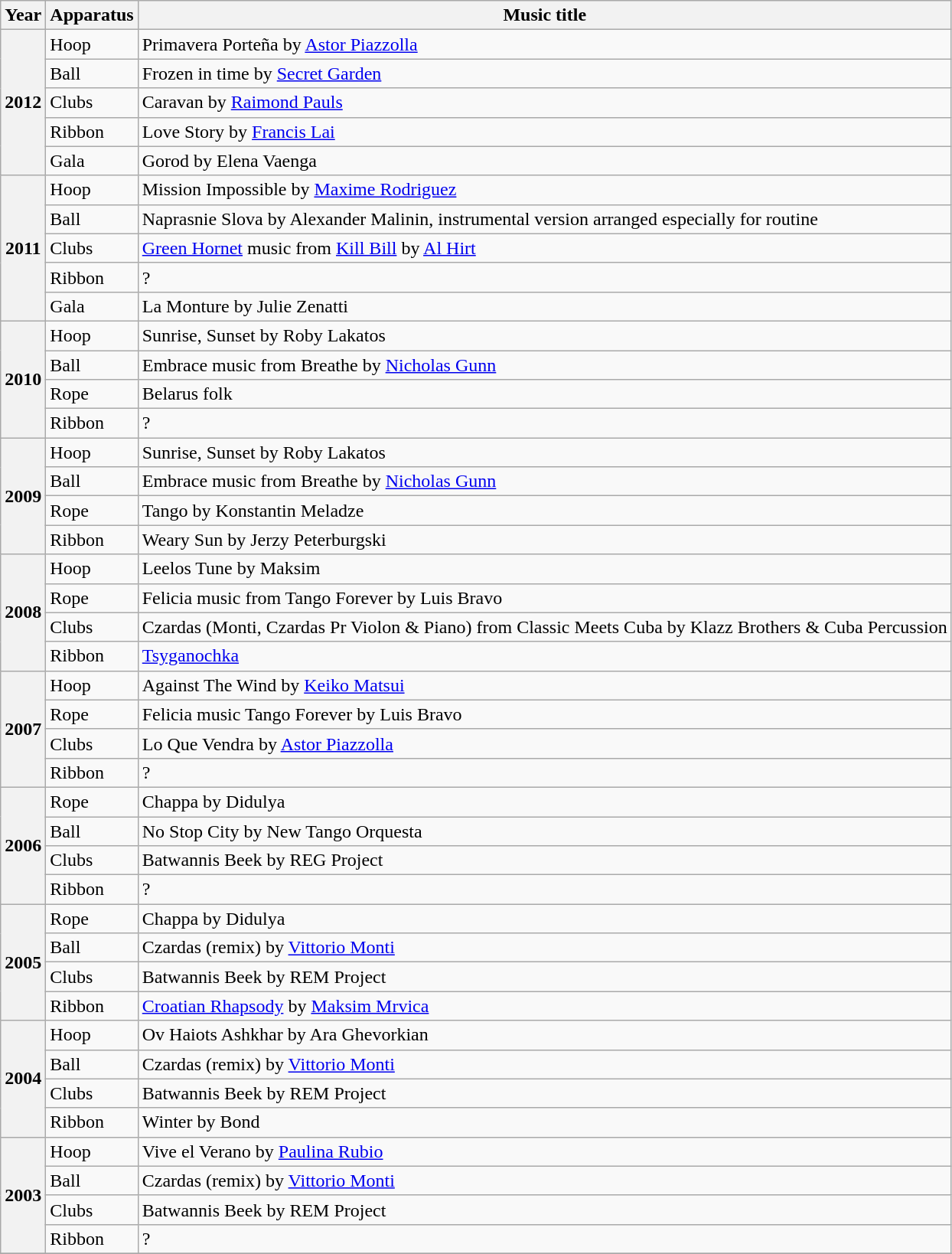<table class="wikitable plainrowheaders">
<tr>
<th scope=col>Year</th>
<th scope=col>Apparatus</th>
<th scope=col>Music title </th>
</tr>
<tr>
<th scope=row rowspan=5>2012</th>
<td>Hoop</td>
<td>Primavera Porteña by <a href='#'>Astor Piazzolla</a></td>
</tr>
<tr>
<td>Ball</td>
<td>Frozen in time by <a href='#'>Secret Garden</a></td>
</tr>
<tr>
<td>Clubs</td>
<td>Caravan by <a href='#'>Raimond Pauls</a></td>
</tr>
<tr>
<td>Ribbon</td>
<td>Love Story by <a href='#'>Francis Lai</a></td>
</tr>
<tr>
<td>Gala</td>
<td>Gorod by Elena Vaenga</td>
</tr>
<tr>
<th scope=row rowspan=5>2011</th>
<td>Hoop</td>
<td>Mission Impossible by <a href='#'>Maxime Rodriguez</a></td>
</tr>
<tr>
<td>Ball</td>
<td>Naprasnie Slova by Alexander Malinin, instrumental version arranged especially for routine</td>
</tr>
<tr>
<td>Clubs</td>
<td><a href='#'>Green Hornet</a> music from <a href='#'>Kill Bill</a> by <a href='#'>Al Hirt</a></td>
</tr>
<tr>
<td>Ribbon</td>
<td>?</td>
</tr>
<tr>
<td>Gala</td>
<td>La Monture by Julie Zenatti</td>
</tr>
<tr>
<th scope=row rowspan=4>2010</th>
<td>Hoop</td>
<td>Sunrise, Sunset by Roby Lakatos</td>
</tr>
<tr>
<td>Ball</td>
<td>Embrace music from Breathe by <a href='#'>Nicholas Gunn</a></td>
</tr>
<tr>
<td>Rope</td>
<td>Belarus folk</td>
</tr>
<tr>
<td>Ribbon</td>
<td>?</td>
</tr>
<tr>
<th scope=row rowspan=4>2009</th>
<td>Hoop</td>
<td>Sunrise, Sunset by Roby Lakatos</td>
</tr>
<tr>
<td>Ball</td>
<td>Embrace music from Breathe by <a href='#'>Nicholas Gunn</a></td>
</tr>
<tr>
<td>Rope</td>
<td>Tango by Konstantin Meladze</td>
</tr>
<tr>
<td>Ribbon</td>
<td>Weary Sun by Jerzy Peterburgski</td>
</tr>
<tr>
<th scope=row rowspan=4>2008</th>
<td>Hoop</td>
<td>Leelos Tune by Maksim</td>
</tr>
<tr>
<td>Rope</td>
<td>Felicia music from Tango Forever by Luis Bravo</td>
</tr>
<tr>
<td>Clubs</td>
<td>Czardas (Monti, Czardas Pr Violon & Piano) from Classic Meets Cuba by Klazz Brothers & Cuba Percussion</td>
</tr>
<tr>
<td>Ribbon</td>
<td><a href='#'>Tsyganochka</a></td>
</tr>
<tr>
<th scope=row rowspan=4>2007</th>
<td>Hoop</td>
<td>Against The Wind by <a href='#'>Keiko Matsui</a></td>
</tr>
<tr>
<td>Rope</td>
<td>Felicia music Tango Forever by Luis Bravo</td>
</tr>
<tr>
<td>Clubs</td>
<td>Lo Que Vendra by <a href='#'>Astor Piazzolla</a></td>
</tr>
<tr>
<td>Ribbon</td>
<td>?</td>
</tr>
<tr>
<th scope=row rowspan=4>2006</th>
<td>Rope</td>
<td>Chappa by Didulya</td>
</tr>
<tr>
<td>Ball</td>
<td>No Stop City by New Tango Orquesta</td>
</tr>
<tr>
<td>Clubs</td>
<td>Batwannis Beek by REG Project</td>
</tr>
<tr>
<td>Ribbon</td>
<td>?</td>
</tr>
<tr>
<th scope=row rowspan=4>2005</th>
<td>Rope</td>
<td>Chappa by Didulya</td>
</tr>
<tr>
<td>Ball</td>
<td>Czardas (remix) by <a href='#'>Vittorio Monti</a></td>
</tr>
<tr>
<td>Clubs</td>
<td>Batwannis Beek by REM Project</td>
</tr>
<tr>
<td>Ribbon</td>
<td><a href='#'>Croatian Rhapsody</a> by <a href='#'>Maksim Mrvica</a></td>
</tr>
<tr>
<th scope=row rowspan=4>2004</th>
<td>Hoop</td>
<td>Ov Haiots Ashkhar by Ara Ghevorkian</td>
</tr>
<tr>
<td>Ball</td>
<td>Czardas (remix) by <a href='#'>Vittorio Monti</a></td>
</tr>
<tr>
<td>Clubs</td>
<td>Batwannis Beek by REM Project</td>
</tr>
<tr>
<td>Ribbon</td>
<td>Winter by Bond</td>
</tr>
<tr>
<th scope=row rowspan=4>2003</th>
<td>Hoop</td>
<td>Vive el Verano by <a href='#'>Paulina Rubio</a></td>
</tr>
<tr>
<td>Ball</td>
<td>Czardas (remix) by <a href='#'>Vittorio Monti</a></td>
</tr>
<tr>
<td>Clubs</td>
<td>Batwannis Beek by REM Project</td>
</tr>
<tr>
<td>Ribbon</td>
<td>?</td>
</tr>
<tr>
</tr>
</table>
